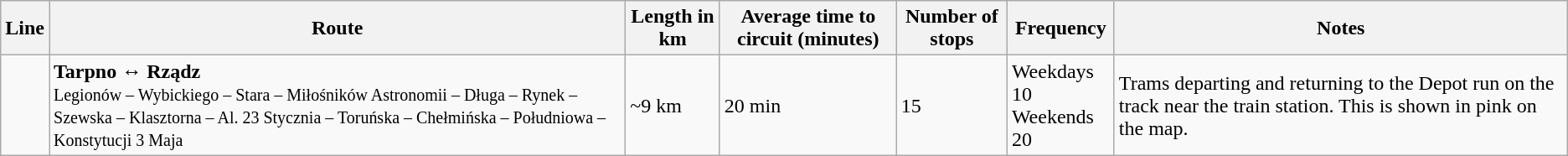<table class="wikitable"  style="text-align:center width="55%">
<tr>
<th>Line</th>
<th>Route</th>
<th>Length in km</th>
<th>Average time to circuit (minutes)</th>
<th>Number of stops</th>
<th>Frequency</th>
<th>Notes</th>
</tr>
<tr>
<td></td>
<td><strong>Tarpno</strong> ↔ <strong>Rządz</strong><br><small>Legionów – Wybickiego – Stara – Miłośników Astronomii – Długa – Rynek – Szewska – Klasztorna – Al. 23 Stycznia – Toruńska – Chełmińska – Południowa – Konstytucji 3 Maja</small></td>
<td>~9 km</td>
<td>20 min</td>
<td>15</td>
<td>Weekdays <br> 10 Weekends <br> 20</td>
<td>Trams departing and returning to the Depot run on the track near the train station. This is shown in pink on the map.</td>
</tr>
</table>
